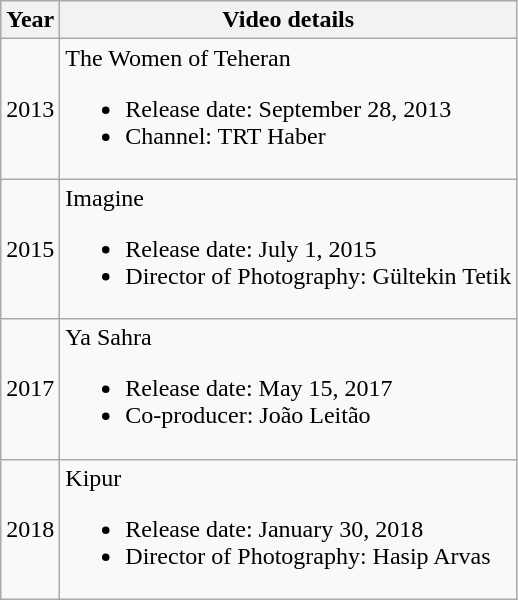<table class="wikitable">
<tr>
<th>Year</th>
<th>Video details</th>
</tr>
<tr>
<td>2013</td>
<td>The Women of Teheran<br><ul><li>Release date: September 28, 2013</li><li>Channel: TRT Haber</li></ul></td>
</tr>
<tr>
<td>2015</td>
<td>Imagine<br><ul><li>Release date: July 1, 2015</li><li>Director of Photography: Gültekin Tetik</li></ul></td>
</tr>
<tr>
<td>2017</td>
<td>Ya Sahra<br><ul><li>Release date: May 15, 2017</li><li>Co-producer: João Leitão</li></ul></td>
</tr>
<tr>
<td>2018</td>
<td>Kipur<br><ul><li>Release date: January 30, 2018</li><li>Director of Photography: Hasip Arvas</li></ul></td>
</tr>
</table>
